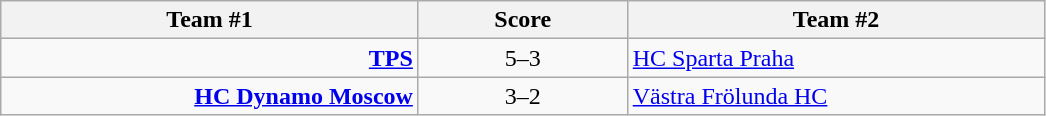<table class="wikitable" style="text-align: center;">
<tr>
<th width=22%>Team #1</th>
<th width=11%>Score</th>
<th width=22%>Team #2</th>
</tr>
<tr>
<td style="text-align: right;"><strong><a href='#'>TPS</a></strong> </td>
<td>5–3</td>
<td style="text-align: left;"> <a href='#'>HC Sparta Praha</a></td>
</tr>
<tr>
<td style="text-align: right;"><strong><a href='#'>HC Dynamo Moscow</a></strong> </td>
<td>3–2</td>
<td style="text-align: left;"> <a href='#'>Västra Frölunda HC</a></td>
</tr>
</table>
